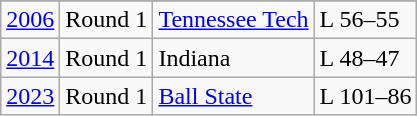<table class="wikitable">
<tr>
</tr>
<tr>
<td><a href='#'>2006</a></td>
<td>Round 1</td>
<td><a href='#'>Tennessee Tech</a></td>
<td>L 56–55</td>
</tr>
<tr>
<td><a href='#'>2014</a></td>
<td>Round 1</td>
<td>Indiana</td>
<td>L 48–47</td>
</tr>
<tr>
<td><a href='#'>2023</a></td>
<td>Round 1</td>
<td><a href='#'>Ball State</a></td>
<td>L 101–86</td>
</tr>
</table>
